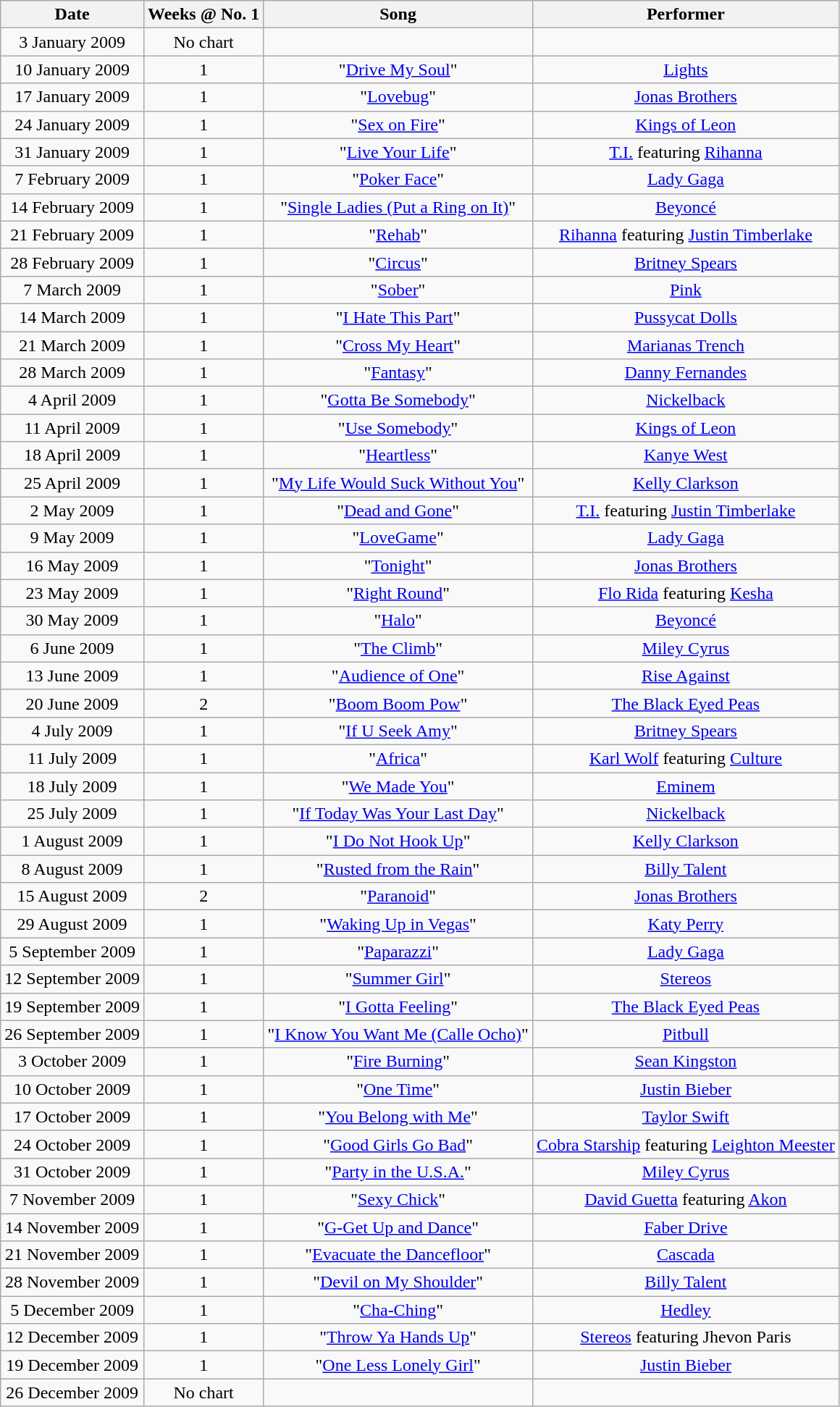<table class="wikitable" style="text-align: center;">
<tr>
<th>Date</th>
<th>Weeks @ No. 1</th>
<th>Song</th>
<th>Performer</th>
</tr>
<tr>
<td>3 January 2009</td>
<td>No chart</td>
<td></td>
<td></td>
</tr>
<tr>
<td>10 January 2009</td>
<td>1</td>
<td>"<a href='#'>Drive My Soul</a>"</td>
<td><a href='#'>Lights</a></td>
</tr>
<tr>
<td>17 January 2009</td>
<td>1</td>
<td>"<a href='#'>Lovebug</a>"</td>
<td><a href='#'>Jonas Brothers</a></td>
</tr>
<tr>
<td>24 January 2009</td>
<td>1</td>
<td>"<a href='#'>Sex on Fire</a>"</td>
<td><a href='#'>Kings of Leon</a></td>
</tr>
<tr>
<td>31 January 2009</td>
<td>1</td>
<td>"<a href='#'>Live Your Life</a>"</td>
<td><a href='#'>T.I.</a> featuring <a href='#'>Rihanna</a></td>
</tr>
<tr>
<td>7 February 2009</td>
<td>1</td>
<td>"<a href='#'>Poker Face</a>"</td>
<td><a href='#'>Lady Gaga</a></td>
</tr>
<tr>
<td>14 February 2009</td>
<td>1</td>
<td>"<a href='#'>Single Ladies (Put a Ring on It)</a>"</td>
<td><a href='#'>Beyoncé</a></td>
</tr>
<tr>
<td>21 February 2009</td>
<td>1</td>
<td>"<a href='#'>Rehab</a>"</td>
<td><a href='#'>Rihanna</a> featuring <a href='#'>Justin Timberlake</a></td>
</tr>
<tr>
<td>28 February 2009</td>
<td>1</td>
<td>"<a href='#'>Circus</a>"</td>
<td><a href='#'>Britney Spears</a></td>
</tr>
<tr>
<td>7 March 2009</td>
<td>1</td>
<td>"<a href='#'>Sober</a>"</td>
<td><a href='#'>Pink</a></td>
</tr>
<tr>
<td>14 March 2009</td>
<td>1</td>
<td>"<a href='#'>I Hate This Part</a>"</td>
<td><a href='#'>Pussycat Dolls</a></td>
</tr>
<tr>
<td>21 March 2009</td>
<td>1</td>
<td>"<a href='#'>Cross My Heart</a>"</td>
<td><a href='#'>Marianas Trench</a></td>
</tr>
<tr>
<td>28 March 2009</td>
<td>1</td>
<td>"<a href='#'>Fantasy</a>"</td>
<td><a href='#'>Danny Fernandes</a></td>
</tr>
<tr>
<td>4 April 2009</td>
<td>1</td>
<td>"<a href='#'>Gotta Be Somebody</a>"</td>
<td><a href='#'>Nickelback</a></td>
</tr>
<tr>
<td>11 April 2009</td>
<td>1</td>
<td>"<a href='#'>Use Somebody</a>"</td>
<td><a href='#'>Kings of Leon</a></td>
</tr>
<tr>
<td>18 April 2009</td>
<td>1</td>
<td>"<a href='#'>Heartless</a>"</td>
<td><a href='#'>Kanye West</a></td>
</tr>
<tr>
<td>25 April 2009</td>
<td>1</td>
<td>"<a href='#'>My Life Would Suck Without You</a>"</td>
<td><a href='#'>Kelly Clarkson</a></td>
</tr>
<tr>
<td>2 May 2009</td>
<td>1</td>
<td>"<a href='#'>Dead and Gone</a>"</td>
<td><a href='#'>T.I.</a> featuring <a href='#'>Justin Timberlake</a></td>
</tr>
<tr>
<td>9 May 2009</td>
<td>1</td>
<td>"<a href='#'>LoveGame</a>"</td>
<td><a href='#'>Lady Gaga</a></td>
</tr>
<tr>
<td>16 May 2009</td>
<td>1</td>
<td>"<a href='#'>Tonight</a>"</td>
<td><a href='#'>Jonas Brothers</a></td>
</tr>
<tr>
<td>23 May 2009</td>
<td>1</td>
<td>"<a href='#'>Right Round</a>"</td>
<td><a href='#'>Flo Rida</a> featuring <a href='#'>Kesha</a></td>
</tr>
<tr>
<td>30 May 2009</td>
<td>1</td>
<td>"<a href='#'>Halo</a>"</td>
<td><a href='#'>Beyoncé</a></td>
</tr>
<tr>
<td>6 June 2009</td>
<td>1</td>
<td>"<a href='#'>The Climb</a>"</td>
<td><a href='#'>Miley Cyrus</a></td>
</tr>
<tr>
<td>13 June 2009</td>
<td>1</td>
<td>"<a href='#'>Audience of One</a>"</td>
<td><a href='#'>Rise Against</a></td>
</tr>
<tr>
<td>20 June 2009</td>
<td>2</td>
<td>"<a href='#'>Boom Boom Pow</a>"</td>
<td><a href='#'>The Black Eyed Peas</a></td>
</tr>
<tr>
<td>4 July 2009</td>
<td>1</td>
<td>"<a href='#'>If U Seek Amy</a>"</td>
<td><a href='#'>Britney Spears</a></td>
</tr>
<tr>
<td>11 July 2009</td>
<td>1</td>
<td>"<a href='#'>Africa</a>"</td>
<td><a href='#'>Karl Wolf</a> featuring <a href='#'>Culture</a></td>
</tr>
<tr>
<td>18 July 2009</td>
<td>1</td>
<td>"<a href='#'>We Made You</a>"</td>
<td><a href='#'>Eminem</a></td>
</tr>
<tr>
<td>25 July 2009</td>
<td>1</td>
<td>"<a href='#'>If Today Was Your Last Day</a>"</td>
<td><a href='#'>Nickelback</a></td>
</tr>
<tr>
<td>1 August 2009</td>
<td>1</td>
<td>"<a href='#'>I Do Not Hook Up</a>"</td>
<td><a href='#'>Kelly Clarkson</a></td>
</tr>
<tr>
<td>8 August 2009</td>
<td>1</td>
<td>"<a href='#'>Rusted from the Rain</a>"</td>
<td><a href='#'>Billy Talent</a></td>
</tr>
<tr>
<td>15 August 2009</td>
<td>2</td>
<td>"<a href='#'>Paranoid</a>"</td>
<td><a href='#'>Jonas Brothers</a></td>
</tr>
<tr>
<td>29 August 2009</td>
<td>1</td>
<td>"<a href='#'>Waking Up in Vegas</a>"</td>
<td><a href='#'>Katy Perry</a></td>
</tr>
<tr>
<td>5 September 2009</td>
<td>1</td>
<td>"<a href='#'>Paparazzi</a>"</td>
<td><a href='#'>Lady Gaga</a></td>
</tr>
<tr>
<td>12 September 2009</td>
<td>1</td>
<td>"<a href='#'>Summer Girl</a>"</td>
<td><a href='#'>Stereos</a></td>
</tr>
<tr>
<td>19 September 2009</td>
<td>1</td>
<td>"<a href='#'>I Gotta Feeling</a>"</td>
<td><a href='#'>The Black Eyed Peas</a></td>
</tr>
<tr>
<td>26 September 2009</td>
<td>1</td>
<td>"<a href='#'>I Know You Want Me (Calle Ocho)</a>"</td>
<td><a href='#'>Pitbull</a></td>
</tr>
<tr>
<td>3 October 2009</td>
<td>1</td>
<td>"<a href='#'>Fire Burning</a>"</td>
<td><a href='#'>Sean Kingston</a></td>
</tr>
<tr>
<td>10 October 2009</td>
<td>1</td>
<td>"<a href='#'>One Time</a>"</td>
<td><a href='#'>Justin Bieber</a></td>
</tr>
<tr>
<td>17 October 2009</td>
<td>1</td>
<td>"<a href='#'>You Belong with Me</a>"</td>
<td><a href='#'>Taylor Swift</a></td>
</tr>
<tr>
<td>24 October 2009</td>
<td>1</td>
<td>"<a href='#'>Good Girls Go Bad</a>"</td>
<td><a href='#'>Cobra Starship</a> featuring <a href='#'>Leighton Meester</a></td>
</tr>
<tr>
<td>31 October 2009</td>
<td>1</td>
<td>"<a href='#'>Party in the U.S.A.</a>"</td>
<td><a href='#'>Miley Cyrus</a></td>
</tr>
<tr>
<td>7 November 2009</td>
<td>1</td>
<td>"<a href='#'>Sexy Chick</a>"</td>
<td><a href='#'>David Guetta</a> featuring <a href='#'>Akon</a></td>
</tr>
<tr>
<td>14 November 2009</td>
<td>1</td>
<td>"<a href='#'>G-Get Up and Dance</a>"</td>
<td><a href='#'>Faber Drive</a></td>
</tr>
<tr>
<td>21 November 2009</td>
<td>1</td>
<td>"<a href='#'>Evacuate the Dancefloor</a>"</td>
<td><a href='#'>Cascada</a></td>
</tr>
<tr>
<td>28 November 2009</td>
<td>1</td>
<td>"<a href='#'>Devil on My Shoulder</a>"</td>
<td><a href='#'>Billy Talent</a></td>
</tr>
<tr>
<td>5 December 2009</td>
<td>1</td>
<td>"<a href='#'>Cha-Ching</a>"</td>
<td><a href='#'>Hedley</a></td>
</tr>
<tr>
<td>12 December 2009</td>
<td>1</td>
<td>"<a href='#'>Throw Ya Hands Up</a>"</td>
<td><a href='#'>Stereos</a> featuring Jhevon Paris</td>
</tr>
<tr>
<td>19 December 2009</td>
<td>1</td>
<td>"<a href='#'>One Less Lonely Girl</a>"</td>
<td><a href='#'>Justin Bieber</a></td>
</tr>
<tr>
<td>26 December 2009</td>
<td>No chart</td>
<td></td>
<td></td>
</tr>
</table>
